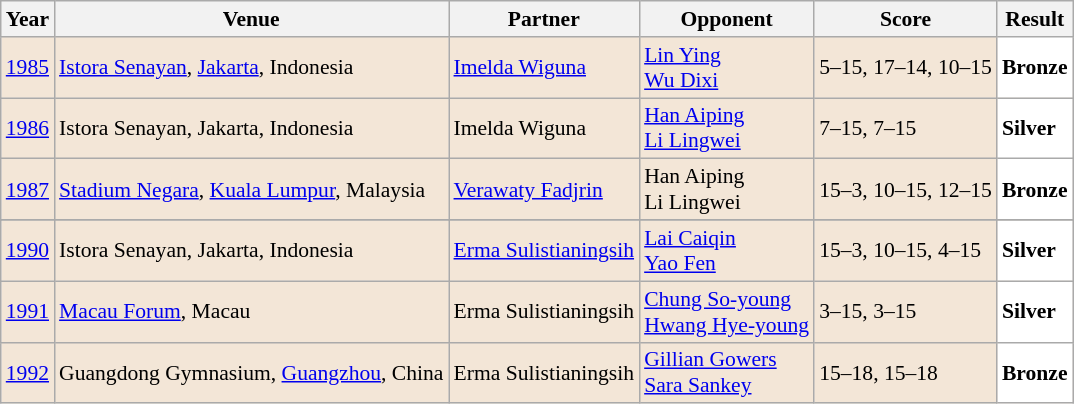<table class="sortable wikitable" style="font-size: 90%;">
<tr>
<th>Year</th>
<th>Venue</th>
<th>Partner</th>
<th>Opponent</th>
<th>Score</th>
<th>Result</th>
</tr>
<tr style="background:#F3E6D7">
<td align="center"><a href='#'>1985</a></td>
<td align="left"><a href='#'>Istora Senayan</a>, <a href='#'>Jakarta</a>, Indonesia</td>
<td align="left"> <a href='#'>Imelda Wiguna</a></td>
<td align="left"> <a href='#'>Lin Ying</a><br> <a href='#'>Wu Dixi</a></td>
<td align="left">5–15, 17–14, 10–15</td>
<td style="text-align:left; background:white"> <strong>Bronze</strong></td>
</tr>
<tr style="background:#F3E6D7">
<td align="center"><a href='#'>1986</a></td>
<td align="left">Istora Senayan, Jakarta, Indonesia</td>
<td align="left"> Imelda Wiguna</td>
<td align="left"> <a href='#'>Han Aiping</a><br> <a href='#'>Li Lingwei</a></td>
<td align="left">7–15, 7–15</td>
<td style="text-align:left; background:white"> <strong>Silver</strong></td>
</tr>
<tr style="background:#F3E6D7">
<td align="center"><a href='#'>1987</a></td>
<td align="left"><a href='#'>Stadium Negara</a>, <a href='#'>Kuala Lumpur</a>, Malaysia</td>
<td align="left"> <a href='#'>Verawaty Fadjrin</a></td>
<td align="left"> Han Aiping<br> Li Lingwei</td>
<td align="left">15–3, 10–15, 12–15</td>
<td style="text-align:left; background:white"> <strong>Bronze</strong></td>
</tr>
<tr>
</tr>
<tr style="background:#F3E6D7">
<td align="center"><a href='#'>1990</a></td>
<td align="left">Istora Senayan, Jakarta, Indonesia</td>
<td align="left"> <a href='#'>Erma Sulistianingsih</a></td>
<td align="left"> <a href='#'>Lai Caiqin</a><br> <a href='#'>Yao Fen</a></td>
<td align="left">15–3, 10–15, 4–15</td>
<td style="text-align:left; background:white"> <strong>Silver</strong></td>
</tr>
<tr style="background:#F3E6D7">
<td align="center"><a href='#'>1991</a></td>
<td align="left"><a href='#'>Macau Forum</a>, Macau</td>
<td align="left"> Erma Sulistianingsih</td>
<td align="left"> <a href='#'>Chung So-young</a><br> <a href='#'>Hwang Hye-young</a></td>
<td align="left">3–15, 3–15</td>
<td style="text-align:left; background:white"> <strong>Silver</strong></td>
</tr>
<tr style="background:#F3E6D7">
<td align="center"><a href='#'>1992</a></td>
<td align="left">Guangdong Gymnasium, <a href='#'>Guangzhou</a>, China</td>
<td align="left"> Erma Sulistianingsih</td>
<td align="left"> <a href='#'>Gillian Gowers</a><br> <a href='#'>Sara Sankey</a></td>
<td align="left">15–18, 15–18</td>
<td style="text-align:left; background:white"> <strong>Bronze</strong></td>
</tr>
</table>
